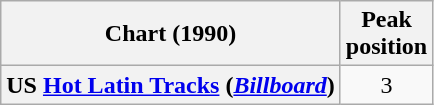<table class="wikitable plainrowheaders" style="text-align:center">
<tr>
<th scope="col">Chart (1990)</th>
<th scope="col">Peak<br>position</th>
</tr>
<tr>
<th scope="row">US <a href='#'>Hot Latin Tracks</a> (<em><a href='#'>Billboard</a></em>)</th>
<td>3</td>
</tr>
</table>
